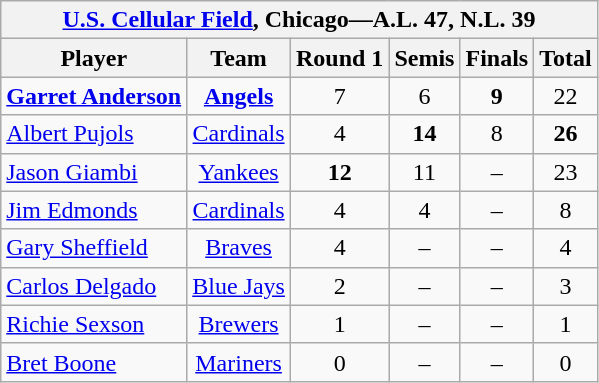<table class="wikitable" style="text-align:right;">
<tr>
<th colspan="6"><a href='#'>U.S. Cellular Field</a>, Chicago—A.L. 47, N.L. 39</th>
</tr>
<tr>
<th>Player</th>
<th>Team</th>
<th>Round 1</th>
<th>Semis</th>
<th>Finals</th>
<th>Total</th>
</tr>
<tr>
<td align="left"><strong><a href='#'>Garret Anderson</a></strong></td>
<td style="text-align:center;"><strong><a href='#'>Angels</a></strong></td>
<td style="text-align:center;">7</td>
<td style="text-align:center;">6</td>
<td style="text-align:center;"><strong>9</strong></td>
<td style="text-align:center;">22</td>
</tr>
<tr>
<td align="left"><a href='#'>Albert Pujols</a></td>
<td style="text-align:center;"><a href='#'>Cardinals</a></td>
<td style="text-align:center;">4</td>
<td style="text-align:center;"><strong>14</strong></td>
<td style="text-align:center;">8</td>
<td style="text-align:center;"><strong>26</strong></td>
</tr>
<tr>
<td align="left"><a href='#'>Jason Giambi</a></td>
<td style="text-align:center;"><a href='#'>Yankees</a></td>
<td style="text-align:center;"><strong>12</strong></td>
<td style="text-align:center;">11</td>
<td style="text-align:center;">–</td>
<td style="text-align:center;">23</td>
</tr>
<tr>
<td align="left"><a href='#'>Jim Edmonds</a></td>
<td style="text-align:center;"><a href='#'>Cardinals</a></td>
<td style="text-align:center;">4</td>
<td style="text-align:center;">4</td>
<td style="text-align:center;">–</td>
<td style="text-align:center;">8</td>
</tr>
<tr>
<td align="left"><a href='#'>Gary Sheffield</a></td>
<td style="text-align:center;"><a href='#'>Braves</a></td>
<td style="text-align:center;">4</td>
<td style="text-align:center;">–</td>
<td style="text-align:center;">–</td>
<td style="text-align:center;">4</td>
</tr>
<tr>
<td align="left"><a href='#'>Carlos Delgado</a></td>
<td style="text-align:center;"><a href='#'>Blue Jays</a></td>
<td style="text-align:center;">2</td>
<td style="text-align:center;">–</td>
<td style="text-align:center;">–</td>
<td style="text-align:center;">3</td>
</tr>
<tr>
<td align="left"><a href='#'>Richie Sexson</a></td>
<td style="text-align:center;"><a href='#'>Brewers</a></td>
<td style="text-align:center;">1</td>
<td style="text-align:center;">–</td>
<td style="text-align:center;">–</td>
<td style="text-align:center;">1</td>
</tr>
<tr>
<td align="left"><a href='#'>Bret Boone</a></td>
<td style="text-align:center;"><a href='#'>Mariners</a></td>
<td style="text-align:center;">0</td>
<td style="text-align:center;">–</td>
<td style="text-align:center;">–</td>
<td style="text-align:center;">0</td>
</tr>
</table>
